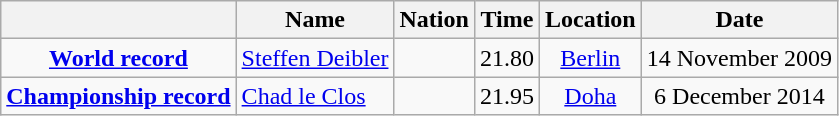<table class=wikitable style=text-align:center>
<tr>
<th></th>
<th>Name</th>
<th>Nation</th>
<th>Time</th>
<th>Location</th>
<th>Date</th>
</tr>
<tr>
<td><strong><a href='#'>World record</a></strong></td>
<td align=left><a href='#'>Steffen Deibler</a></td>
<td align=left></td>
<td align=left>21.80</td>
<td><a href='#'>Berlin</a></td>
<td>14 November 2009</td>
</tr>
<tr>
<td><strong><a href='#'>Championship record</a></strong></td>
<td align=left><a href='#'>Chad le Clos</a></td>
<td align=left></td>
<td align=left>21.95</td>
<td><a href='#'>Doha</a></td>
<td>6 December 2014</td>
</tr>
</table>
